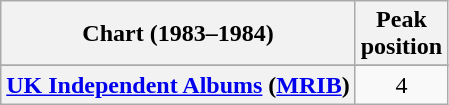<table class="wikitable sortable plainrowheaders" style="text-align:center">
<tr>
<th scope="col">Chart (1983–1984)</th>
<th scope="col">Peak<br>position</th>
</tr>
<tr>
</tr>
<tr>
<th scope="row"><a href='#'>UK Independent Albums</a> (<a href='#'>MRIB</a>)</th>
<td>4</td>
</tr>
</table>
